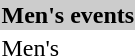<table>
<tr bgcolor="#cccccc">
<td colspan=7><strong>Men's events</strong></td>
</tr>
<tr>
<td>Men's</td>
<td><strong></strong></td>
<td></td>
<td></td>
</tr>
</table>
